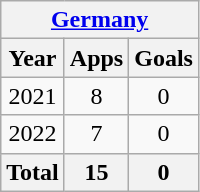<table class="wikitable" style="text-align:center">
<tr>
<th colspan=3><a href='#'>Germany</a></th>
</tr>
<tr>
<th>Year</th>
<th>Apps</th>
<th>Goals</th>
</tr>
<tr>
<td>2021</td>
<td>8</td>
<td>0</td>
</tr>
<tr>
<td>2022</td>
<td>7</td>
<td>0</td>
</tr>
<tr>
<th>Total</th>
<th>15</th>
<th>0</th>
</tr>
</table>
